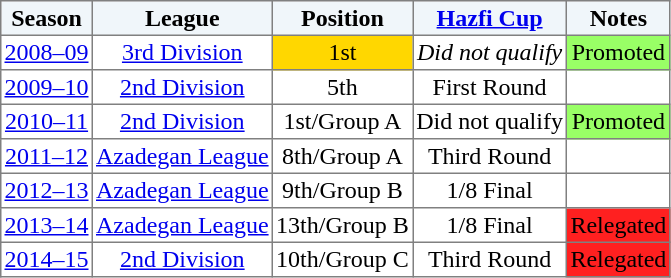<table border="1" cellpadding="2" style="border-collapse:collapse; text-align:center; font-size:normal;">
<tr style="background:#f0f6fa;">
<th>Season</th>
<th>League</th>
<th>Position</th>
<th><a href='#'>Hazfi Cup</a></th>
<th>Notes</th>
</tr>
<tr>
<td><a href='#'>2008–09</a></td>
<td><a href='#'>3rd Division</a></td>
<td bgcolor=gold>1st</td>
<td><em>Did not qualify</em></td>
<td bgcolor=99FF66>Promoted</td>
</tr>
<tr>
<td><a href='#'>2009–10</a></td>
<td><a href='#'>2nd Division</a></td>
<td>5th</td>
<td>First Round</td>
<td></td>
</tr>
<tr>
<td><a href='#'>2010–11</a></td>
<td><a href='#'>2nd Division</a></td>
<td>1st/Group A</td>
<td>Did not qualify</td>
<td bgcolor=99FF66>Promoted</td>
</tr>
<tr>
<td><a href='#'>2011–12</a></td>
<td><a href='#'>Azadegan League</a></td>
<td>8th/Group A</td>
<td>Third Round</td>
<td></td>
</tr>
<tr>
<td><a href='#'>2012–13</a></td>
<td><a href='#'>Azadegan League</a></td>
<td>9th/Group B</td>
<td>1/8 Final</td>
<td></td>
</tr>
<tr>
<td><a href='#'>2013–14</a></td>
<td><a href='#'>Azadegan League</a></td>
<td>13th/Group B</td>
<td>1/8 Final</td>
<td bgcolor=FF2020>Relegated</td>
</tr>
<tr>
<td><a href='#'>2014–15</a></td>
<td><a href='#'>2nd Division</a></td>
<td>10th/Group C</td>
<td>Third Round</td>
<td bgcolor=FF2020>Relegated</td>
</tr>
</table>
